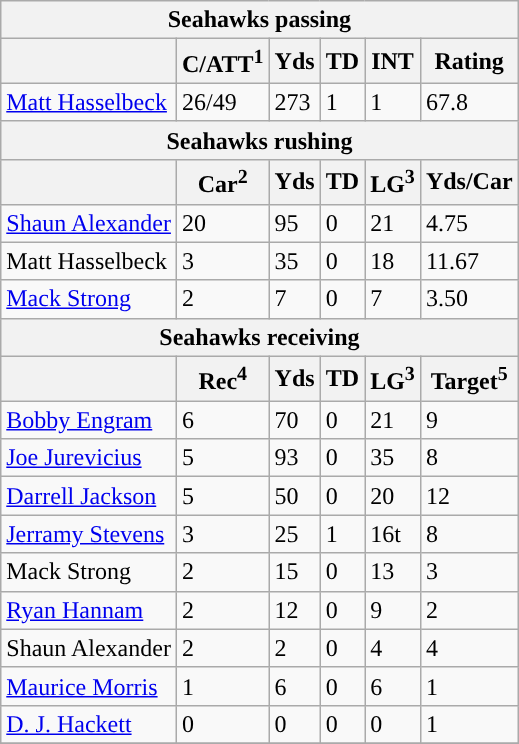<table class="wikitable">
<tr>
<th colspan="6">Seahawks passing</th>
</tr>
<tr>
<th></th>
<th>C/ATT<sup>1</sup></th>
<th>Yds</th>
<th>TD</th>
<th>INT</th>
<th>Rating</th>
</tr>
<tr>
<td><a href='#'>Matt Hasselbeck</a></td>
<td>26/49</td>
<td>273</td>
<td>1</td>
<td>1</td>
<td>67.8</td>
</tr>
<tr>
<th colspan="6">Seahawks rushing</th>
</tr>
<tr>
<th></th>
<th>Car<sup>2</sup></th>
<th>Yds</th>
<th>TD</th>
<th>LG<sup>3</sup></th>
<th>Yds/Car</th>
</tr>
<tr>
<td><a href='#'>Shaun Alexander</a></td>
<td>20</td>
<td>95</td>
<td>0</td>
<td>21</td>
<td>4.75</td>
</tr>
<tr>
<td>Matt Hasselbeck</td>
<td>3</td>
<td>35</td>
<td>0</td>
<td>18</td>
<td>11.67</td>
</tr>
<tr>
<td><a href='#'>Mack Strong</a></td>
<td>2</td>
<td>7</td>
<td>0</td>
<td>7</td>
<td>3.50</td>
</tr>
<tr>
<th colspan="6">Seahawks receiving</th>
</tr>
<tr>
<th></th>
<th>Rec<sup>4</sup></th>
<th>Yds</th>
<th>TD</th>
<th>LG<sup>3</sup></th>
<th>Target<sup>5</sup></th>
</tr>
<tr>
<td><a href='#'>Bobby Engram</a></td>
<td>6</td>
<td>70</td>
<td>0</td>
<td>21</td>
<td>9</td>
</tr>
<tr>
<td><a href='#'>Joe Jurevicius</a></td>
<td>5</td>
<td>93</td>
<td>0</td>
<td>35</td>
<td>8</td>
</tr>
<tr>
<td><a href='#'>Darrell Jackson</a></td>
<td>5</td>
<td>50</td>
<td>0</td>
<td>20</td>
<td>12</td>
</tr>
<tr>
<td><a href='#'>Jerramy Stevens</a></td>
<td>3</td>
<td>25</td>
<td>1</td>
<td>16t</td>
<td>8</td>
</tr>
<tr>
<td>Mack Strong</td>
<td>2</td>
<td>15</td>
<td>0</td>
<td>13</td>
<td>3</td>
</tr>
<tr>
<td><a href='#'>Ryan Hannam</a></td>
<td>2</td>
<td>12</td>
<td>0</td>
<td>9</td>
<td>2</td>
</tr>
<tr>
<td>Shaun Alexander</td>
<td>2</td>
<td>2</td>
<td>0</td>
<td>4</td>
<td>4</td>
</tr>
<tr>
<td><a href='#'>Maurice Morris</a></td>
<td>1</td>
<td>6</td>
<td>0</td>
<td>6</td>
<td>1</td>
</tr>
<tr>
<td><a href='#'>D. J. Hackett</a></td>
<td>0</td>
<td>0</td>
<td>0</td>
<td>0</td>
<td>1</td>
</tr>
<tr>
</tr>
</table>
